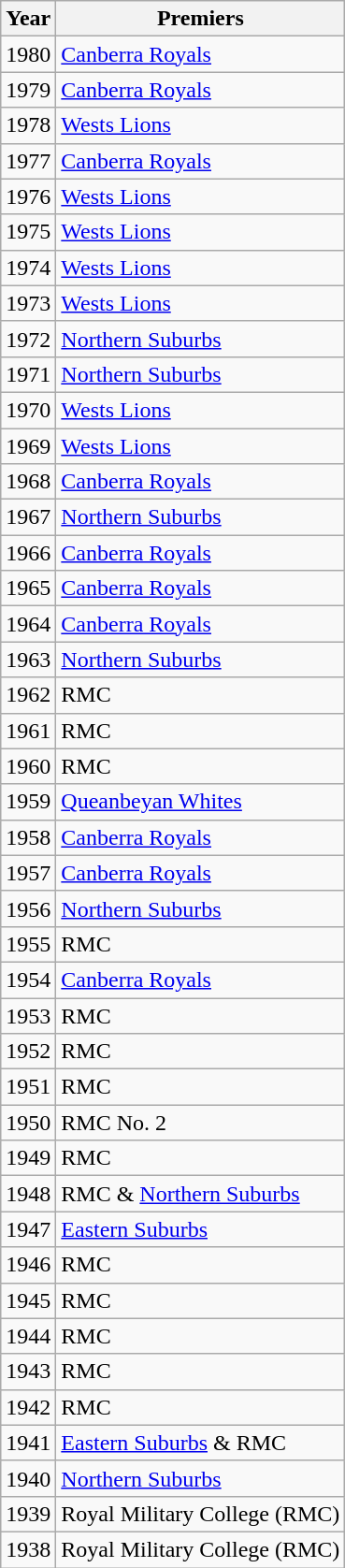<table class="wikitable" style="flex-grow:1">
<tr>
<th>Year</th>
<th>Premiers</th>
</tr>
<tr>
<td>1980</td>
<td> <a href='#'>Canberra Royals</a></td>
</tr>
<tr>
<td>1979</td>
<td> <a href='#'>Canberra Royals</a></td>
</tr>
<tr>
<td>1978</td>
<td> <a href='#'>Wests Lions</a></td>
</tr>
<tr>
<td>1977</td>
<td> <a href='#'>Canberra Royals</a></td>
</tr>
<tr>
<td>1976</td>
<td> <a href='#'>Wests Lions</a></td>
</tr>
<tr>
<td>1975</td>
<td> <a href='#'>Wests Lions</a></td>
</tr>
<tr>
<td>1974</td>
<td> <a href='#'>Wests Lions</a></td>
</tr>
<tr>
<td>1973</td>
<td> <a href='#'>Wests Lions</a></td>
</tr>
<tr>
<td>1972</td>
<td> <a href='#'>Northern Suburbs</a></td>
</tr>
<tr>
<td>1971</td>
<td> <a href='#'>Northern Suburbs</a></td>
</tr>
<tr>
<td>1970</td>
<td> <a href='#'>Wests Lions</a></td>
</tr>
<tr>
<td>1969</td>
<td> <a href='#'>Wests Lions</a></td>
</tr>
<tr>
<td>1968</td>
<td> <a href='#'>Canberra Royals</a></td>
</tr>
<tr>
<td>1967</td>
<td> <a href='#'>Northern Suburbs</a></td>
</tr>
<tr>
<td>1966</td>
<td> <a href='#'>Canberra Royals</a></td>
</tr>
<tr>
<td>1965</td>
<td> <a href='#'>Canberra Royals</a></td>
</tr>
<tr>
<td>1964</td>
<td> <a href='#'>Canberra Royals</a></td>
</tr>
<tr>
<td>1963</td>
<td> <a href='#'>Northern Suburbs</a></td>
</tr>
<tr>
<td>1962</td>
<td> RMC</td>
</tr>
<tr>
<td>1961</td>
<td> RMC</td>
</tr>
<tr>
<td>1960</td>
<td> RMC</td>
</tr>
<tr>
<td>1959</td>
<td> <a href='#'>Queanbeyan Whites</a></td>
</tr>
<tr>
<td>1958</td>
<td> <a href='#'>Canberra Royals</a></td>
</tr>
<tr>
<td>1957</td>
<td> <a href='#'>Canberra Royals</a></td>
</tr>
<tr>
<td>1956</td>
<td> <a href='#'>Northern Suburbs</a></td>
</tr>
<tr>
<td>1955</td>
<td> RMC</td>
</tr>
<tr>
<td>1954</td>
<td> <a href='#'>Canberra Royals</a></td>
</tr>
<tr>
<td>1953</td>
<td> RMC</td>
</tr>
<tr>
<td>1952</td>
<td> RMC</td>
</tr>
<tr>
<td>1951</td>
<td> RMC</td>
</tr>
<tr>
<td>1950</td>
<td> RMC No. 2</td>
</tr>
<tr>
<td>1949</td>
<td> RMC</td>
</tr>
<tr>
<td>1948</td>
<td> RMC &  <a href='#'>Northern Suburbs</a></td>
</tr>
<tr>
<td>1947</td>
<td> <a href='#'>Eastern Suburbs</a></td>
</tr>
<tr>
<td>1946</td>
<td> RMC</td>
</tr>
<tr>
<td>1945</td>
<td> RMC</td>
</tr>
<tr>
<td>1944</td>
<td> RMC</td>
</tr>
<tr>
<td>1943</td>
<td> RMC</td>
</tr>
<tr>
<td>1942</td>
<td> RMC</td>
</tr>
<tr>
<td>1941</td>
<td> <a href='#'>Eastern Suburbs</a> &   RMC</td>
</tr>
<tr>
<td>1940</td>
<td> <a href='#'>Northern Suburbs</a></td>
</tr>
<tr>
<td>1939</td>
<td> Royal Military College (RMC)</td>
</tr>
<tr>
<td>1938</td>
<td> Royal Military College (RMC)</td>
</tr>
</table>
